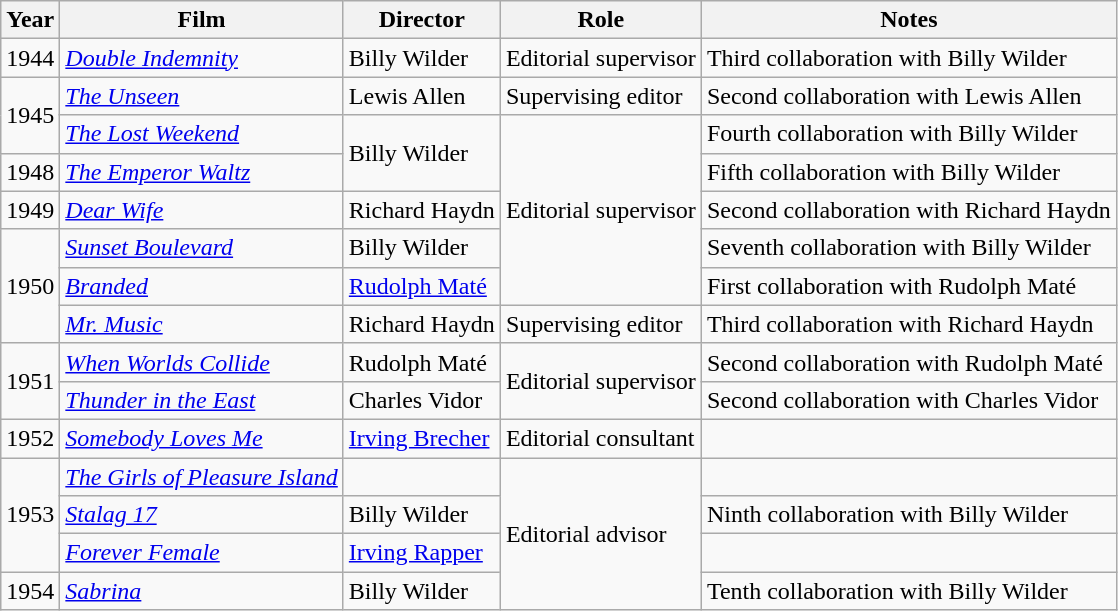<table class="wikitable">
<tr>
<th>Year</th>
<th>Film</th>
<th>Director</th>
<th>Role</th>
<th>Notes</th>
</tr>
<tr>
<td>1944</td>
<td><em><a href='#'>Double Indemnity</a></em></td>
<td>Billy Wilder</td>
<td>Editorial supervisor</td>
<td>Third collaboration with Billy Wilder</td>
</tr>
<tr>
<td rowspan=2>1945</td>
<td><em><a href='#'>The Unseen</a></em></td>
<td>Lewis Allen</td>
<td>Supervising editor</td>
<td>Second collaboration with Lewis Allen</td>
</tr>
<tr>
<td><em><a href='#'>The Lost Weekend</a></em></td>
<td rowspan=2>Billy Wilder</td>
<td rowspan=5>Editorial supervisor</td>
<td>Fourth collaboration with Billy Wilder</td>
</tr>
<tr>
<td>1948</td>
<td><em><a href='#'>The Emperor Waltz</a></em></td>
<td>Fifth collaboration with Billy Wilder</td>
</tr>
<tr>
<td>1949</td>
<td><em><a href='#'>Dear Wife</a></em></td>
<td>Richard Haydn</td>
<td>Second collaboration with Richard Haydn</td>
</tr>
<tr>
<td rowspan=3>1950</td>
<td><em><a href='#'>Sunset Boulevard</a></em></td>
<td>Billy Wilder</td>
<td>Seventh collaboration with Billy Wilder</td>
</tr>
<tr>
<td><em><a href='#'>Branded</a></em></td>
<td><a href='#'>Rudolph Maté</a></td>
<td>First collaboration with Rudolph Maté</td>
</tr>
<tr>
<td><em><a href='#'>Mr. Music</a></em></td>
<td>Richard Haydn</td>
<td>Supervising editor</td>
<td>Third collaboration with Richard Haydn</td>
</tr>
<tr>
<td rowspan=2>1951</td>
<td><em><a href='#'>When Worlds Collide</a></em></td>
<td>Rudolph Maté</td>
<td rowspan=2>Editorial supervisor</td>
<td>Second collaboration with Rudolph Maté</td>
</tr>
<tr>
<td><em><a href='#'>Thunder in the East</a></em></td>
<td>Charles Vidor</td>
<td>Second collaboration with Charles Vidor</td>
</tr>
<tr>
<td>1952</td>
<td><em><a href='#'>Somebody Loves Me</a></em></td>
<td><a href='#'>Irving Brecher</a></td>
<td>Editorial consultant</td>
<td></td>
</tr>
<tr>
<td rowspan=3>1953</td>
<td><em><a href='#'>The Girls of Pleasure Island</a></em></td>
<td></td>
<td rowspan=4>Editorial advisor</td>
<td></td>
</tr>
<tr>
<td><em><a href='#'>Stalag 17</a></em></td>
<td>Billy Wilder</td>
<td>Ninth collaboration with Billy Wilder</td>
</tr>
<tr>
<td><em><a href='#'>Forever Female</a></em></td>
<td><a href='#'>Irving Rapper</a></td>
<td></td>
</tr>
<tr>
<td>1954</td>
<td><em><a href='#'>Sabrina</a></em></td>
<td>Billy Wilder</td>
<td>Tenth collaboration with Billy Wilder</td>
</tr>
</table>
